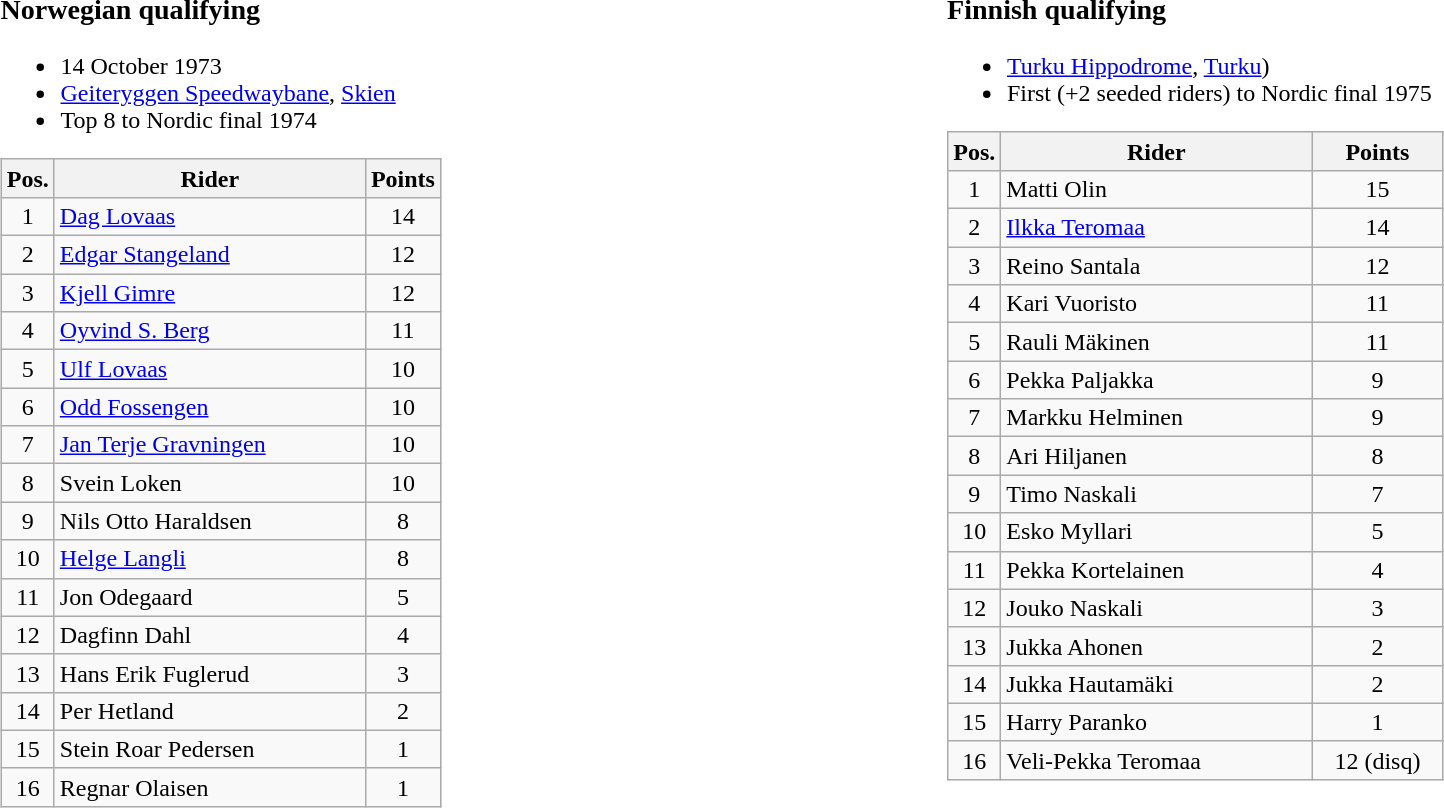<table width=100%>
<tr>
<td width=50% valign=top><br><h3>Norwegian qualifying</h3><ul><li>14 October 1973</li><li> <a href='#'>Geiteryggen Speedwaybane</a>, <a href='#'>Skien</a></li><li>Top 8 to Nordic final 1974</li></ul><table class=wikitable>
<tr>
<th width=25px>Pos.</th>
<th width=200px>Rider</th>
<th width=40px>Points</th>
</tr>
<tr align=center >
<td>1</td>
<td align=left><a href='#'>Dag Lovaas</a></td>
<td>14</td>
</tr>
<tr align=center >
<td>2</td>
<td align=left><a href='#'>Edgar Stangeland</a></td>
<td>12</td>
</tr>
<tr align=center >
<td>3</td>
<td align=left><a href='#'>Kjell Gimre</a></td>
<td>12</td>
</tr>
<tr align=center >
<td>4</td>
<td align=left><a href='#'>Oyvind S. Berg</a></td>
<td>11</td>
</tr>
<tr align=center >
<td>5</td>
<td align=left><a href='#'>Ulf Lovaas</a></td>
<td>10</td>
</tr>
<tr align=center >
<td>6</td>
<td align=left><a href='#'>Odd Fossengen</a></td>
<td>10</td>
</tr>
<tr align=center >
<td>7</td>
<td align=left><a href='#'>Jan Terje Gravningen</a></td>
<td>10</td>
</tr>
<tr align=center >
<td>8</td>
<td align=left>Svein Loken</td>
<td>10</td>
</tr>
<tr align=center>
<td>9</td>
<td align=left>Nils Otto Haraldsen</td>
<td>8</td>
</tr>
<tr align=center>
<td>10</td>
<td align=left><a href='#'>Helge Langli</a></td>
<td>8</td>
</tr>
<tr align=center>
<td>11</td>
<td align=left>Jon Odegaard</td>
<td>5</td>
</tr>
<tr align=center>
<td>12</td>
<td align=left>Dagfinn Dahl</td>
<td>4</td>
</tr>
<tr align=center>
<td>13</td>
<td align=left>Hans Erik Fuglerud</td>
<td>3</td>
</tr>
<tr align=center>
<td>14</td>
<td align=left>Per Hetland</td>
<td>2</td>
</tr>
<tr align=center>
<td>15</td>
<td align=left>Stein Roar Pedersen</td>
<td>1</td>
</tr>
<tr align=center>
<td>16</td>
<td align=left>Regnar Olaisen</td>
<td>1</td>
</tr>
</table>
</td>
<td width=50% valign=top><br><h3>Finnish qualifying</h3><ul><li> <a href='#'>Turku Hippodrome</a>, <a href='#'>Turku</a>)</li><li>First (+2 seeded riders) to Nordic final 1975</li></ul><table class="wikitable" style="text-align:center;">
<tr>
<th width=25px>Pos.</th>
<th width=200px>Rider</th>
<th width=80px>Points</th>
</tr>
<tr>
<td>1</td>
<td align=left>Matti Olin</td>
<td>15</td>
</tr>
<tr>
<td>2</td>
<td align=left><a href='#'>Ilkka Teromaa</a></td>
<td>14</td>
</tr>
<tr>
<td>3</td>
<td align=left>Reino Santala</td>
<td>12</td>
</tr>
<tr>
<td>4</td>
<td align=left>Kari Vuoristo</td>
<td>11</td>
</tr>
<tr>
<td>5</td>
<td align=left>Rauli Mäkinen</td>
<td>11</td>
</tr>
<tr>
<td>6</td>
<td align=left>Pekka Paljakka</td>
<td>9</td>
</tr>
<tr>
<td>7</td>
<td align=left>Markku Helminen</td>
<td>9</td>
</tr>
<tr>
<td>8</td>
<td align=left>Ari Hiljanen</td>
<td>8</td>
</tr>
<tr>
<td>9</td>
<td align=left>Timo Naskali</td>
<td>7</td>
</tr>
<tr>
<td>10</td>
<td align=left>Esko Myllari</td>
<td>5</td>
</tr>
<tr>
<td>11</td>
<td align=left>Pekka Kortelainen</td>
<td>4</td>
</tr>
<tr>
<td>12</td>
<td align=left>Jouko Naskali</td>
<td>3</td>
</tr>
<tr>
<td>13</td>
<td align=left>Jukka Ahonen</td>
<td>2</td>
</tr>
<tr>
<td>14</td>
<td align=left>Jukka Hautamäki</td>
<td>2</td>
</tr>
<tr>
<td>15</td>
<td align=left>Harry Paranko</td>
<td>1</td>
</tr>
<tr>
<td>16</td>
<td align=left>Veli-Pekka Teromaa</td>
<td>12 (disq)</td>
</tr>
</table>
</td>
</tr>
</table>
